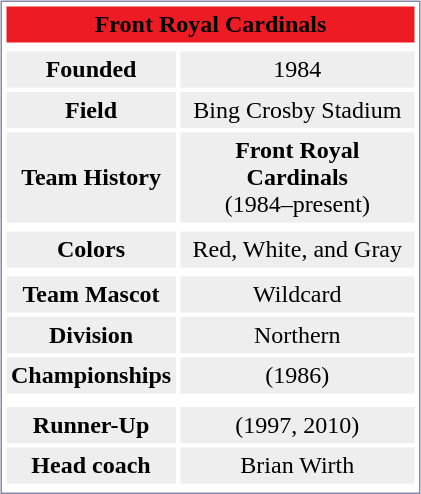<table style="margin:5px; border:1px solid #8888AA;" align=right cellpadding=3 cellspacing=3 width=280>
<tr align="center" bgcolor="#ED1C24">
<td colspan=2><span><strong>Front Royal Cardinals</strong></span></td>
</tr>
<tr align="center" bgcolor="#eeeeee">
</tr>
<tr align="center" bgcolor="#eeeeee">
<td><strong>Founded</strong></td>
<td>1984</td>
</tr>
<tr align="center" bgcolor="#eeeeee">
<td><strong>Field</strong></td>
<td>Bing Crosby Stadium</td>
</tr>
<tr align="center" bgcolor="#eeeeee">
<td><strong>Team History</strong></td>
<td><strong>Front Royal Cardinals</strong><br>(1984–present)</td>
</tr>
<tr align="center" bgcolor="#eeeeee">
</tr>
<tr align="center" bgcolor="#eeeeee">
<td><strong>Colors</strong></td>
<td>Red, White, and Gray</td>
</tr>
<tr align="center" bgcolor="#eeeeee">
</tr>
<tr align="center" bgcolor="#eeeeee">
<td><strong>Team Mascot</strong></td>
<td>Wildcard</td>
</tr>
<tr align="center" bgcolor="#eeeeee">
<td><strong>Division</strong></td>
<td>Northern</td>
</tr>
<tr align="center" bgcolor="#eeeeee">
<td><strong>Championships</strong></td>
<td>(1986)</td>
</tr>
<tr align="center">
</tr>
<tr align="center">
</tr>
<tr align="center" bgcolor="#eeeeee">
<td><strong>Runner-Up</strong></td>
<td>(1997, 2010)</td>
</tr>
<tr align="center" bgcolor="#eeeeee">
<td><strong>Head coach</strong></td>
<td>Brian Wirth</td>
</tr>
<tr align="center">
</tr>
</table>
